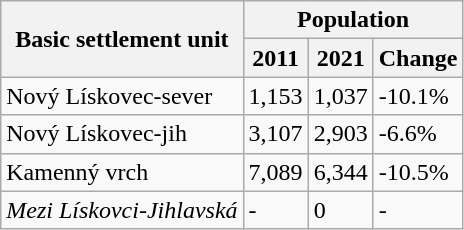<table class="wikitable sortable">
<tr>
<th rowspan=2>Basic settlement unit</th>
<th colspan=3>Population</th>
</tr>
<tr>
<th>2011</th>
<th>2021</th>
<th>Change</th>
</tr>
<tr>
<td>Nový Lískovec-sever</td>
<td>1,153</td>
<td>1,037</td>
<td>-10.1%</td>
</tr>
<tr>
<td>Nový Lískovec-jih</td>
<td>3,107</td>
<td>2,903</td>
<td>-6.6%</td>
</tr>
<tr>
<td>Kamenný vrch</td>
<td>7,089</td>
<td>6,344</td>
<td>-10.5%</td>
</tr>
<tr>
<td><em>Mezi Lískovci-Jihlavská</em></td>
<td>-</td>
<td>0</td>
<td>-</td>
</tr>
</table>
